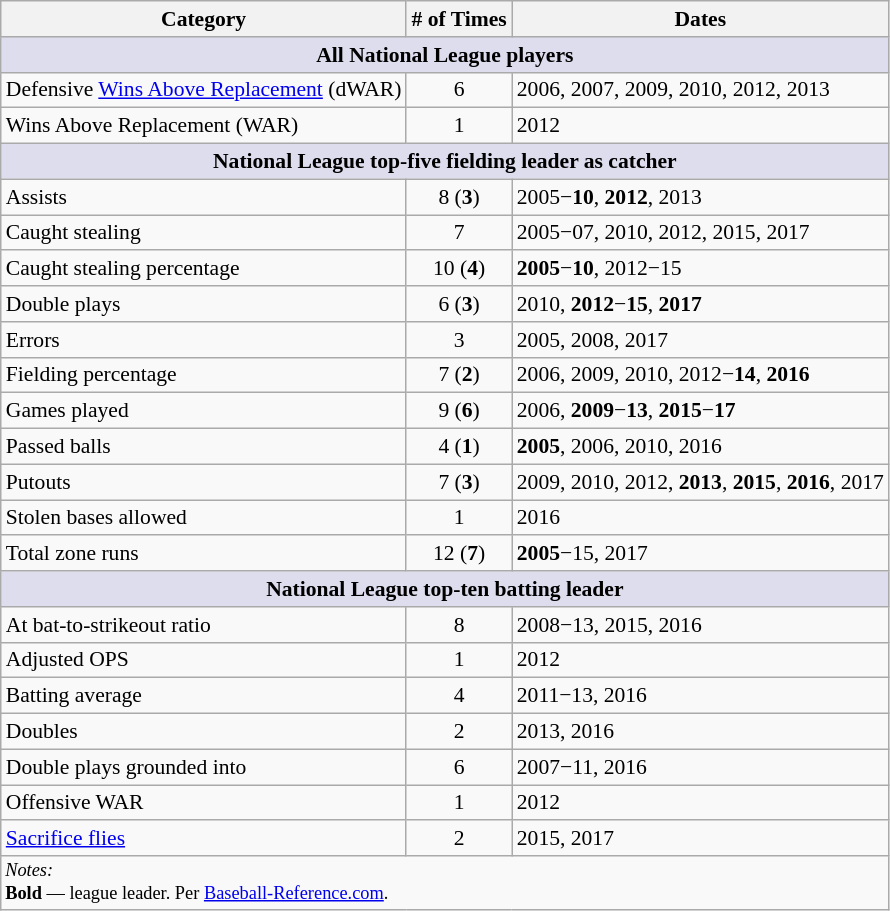<table class="wikitable" style="font-size:90%;">
<tr>
<th>Category</th>
<th># of Times</th>
<th>Dates</th>
</tr>
<tr>
<th style="background:#dde;" colspan="3">All National League players</th>
</tr>
<tr>
<td>Defensive <a href='#'>Wins Above Replacement</a> (dWAR)</td>
<td style="text-align:center;">6</td>
<td>2006, 2007, 2009, 2010, 2012, 2013</td>
</tr>
<tr>
<td>Wins Above Replacement (WAR)</td>
<td style="text-align:center;">1</td>
<td>2012</td>
</tr>
<tr>
<th style="background:#dde;" colspan="3">National League top-five fielding leader as catcher</th>
</tr>
<tr>
<td>Assists</td>
<td style="text-align:center;">8 (<strong>3</strong>)</td>
<td>2005−<strong>10</strong>, <strong>2012</strong>, 2013</td>
</tr>
<tr>
<td>Caught stealing</td>
<td style="text-align:center;">7</td>
<td>2005−07, 2010, 2012, 2015, 2017</td>
</tr>
<tr>
<td>Caught stealing percentage</td>
<td style="text-align:center;">10 (<strong>4</strong>)</td>
<td><strong>2005</strong>−<strong>10</strong>, 2012−15</td>
</tr>
<tr>
<td>Double plays</td>
<td style="text-align:center;">6 (<strong>3</strong>)</td>
<td>2010, <strong>2012</strong>−<strong>15</strong>, <strong>2017</strong></td>
</tr>
<tr>
<td>Errors</td>
<td style="text-align:center;">3</td>
<td>2005, 2008, 2017</td>
</tr>
<tr>
<td>Fielding percentage</td>
<td style="text-align:center;">7 (<strong>2</strong>)</td>
<td>2006, 2009, 2010, 2012−<strong>14</strong>, <strong>2016</strong></td>
</tr>
<tr>
<td>Games played</td>
<td style="text-align:center;">9 (<strong>6</strong>)</td>
<td>2006, <strong>2009</strong>−<strong>13</strong>, <strong>2015</strong>−<strong>17</strong></td>
</tr>
<tr>
<td>Passed balls</td>
<td style="text-align:center;">4 (<strong>1</strong>)</td>
<td><strong>2005</strong>, 2006, 2010, 2016</td>
</tr>
<tr>
<td>Putouts</td>
<td style="text-align:center;">7 (<strong>3</strong>)</td>
<td>2009, 2010, 2012, <strong>2013</strong>, <strong>2015</strong>, <strong>2016</strong>, 2017</td>
</tr>
<tr>
<td>Stolen bases allowed</td>
<td style="text-align:center;">1</td>
<td>2016</td>
</tr>
<tr>
<td>Total zone runs</td>
<td style="text-align:center;">12 (<strong>7</strong>)</td>
<td><strong>2005</strong>−15, 2017</td>
</tr>
<tr>
<th style="background:#dde;" colspan="3">National League top-ten batting leader</th>
</tr>
<tr>
<td>At bat-to-strikeout ratio</td>
<td style="text-align:center;">8</td>
<td>2008−13, 2015, 2016</td>
</tr>
<tr>
<td>Adjusted OPS</td>
<td style="text-align:center;">1</td>
<td>2012</td>
</tr>
<tr>
<td>Batting average</td>
<td style="text-align:center;">4</td>
<td>2011−13, 2016</td>
</tr>
<tr>
<td>Doubles</td>
<td style="text-align:center;">2</td>
<td>2013, 2016</td>
</tr>
<tr>
<td>Double plays grounded into</td>
<td style="text-align:center;">6</td>
<td>2007−11, 2016</td>
</tr>
<tr>
<td>Offensive WAR</td>
<td style="text-align:center;">1</td>
<td>2012</td>
</tr>
<tr>
<td><a href='#'>Sacrifice flies</a></td>
<td style="text-align:center;">2</td>
<td>2015, 2017</td>
</tr>
<tr>
<td colspan="3" style="font-size:85%"><em>Notes:</em><br> <strong>Bold</strong> — league leader. Per <a href='#'>Baseball-Reference.com</a>.<br></td>
</tr>
</table>
